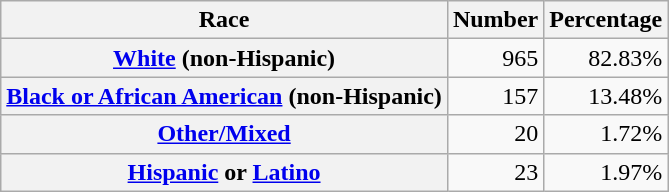<table class="wikitable" style="text-align:right">
<tr>
<th scope="col">Race</th>
<th scope="col">Number</th>
<th scope="col">Percentage</th>
</tr>
<tr>
<th scope="row"><a href='#'>White</a> (non-Hispanic)</th>
<td>965</td>
<td>82.83%</td>
</tr>
<tr>
<th scope="row"><a href='#'>Black or African American</a> (non-Hispanic)</th>
<td>157</td>
<td>13.48%</td>
</tr>
<tr>
<th scope="row"><a href='#'>Other/Mixed</a></th>
<td>20</td>
<td>1.72%</td>
</tr>
<tr>
<th scope="row"><a href='#'>Hispanic</a> or <a href='#'>Latino</a></th>
<td>23</td>
<td>1.97%</td>
</tr>
</table>
